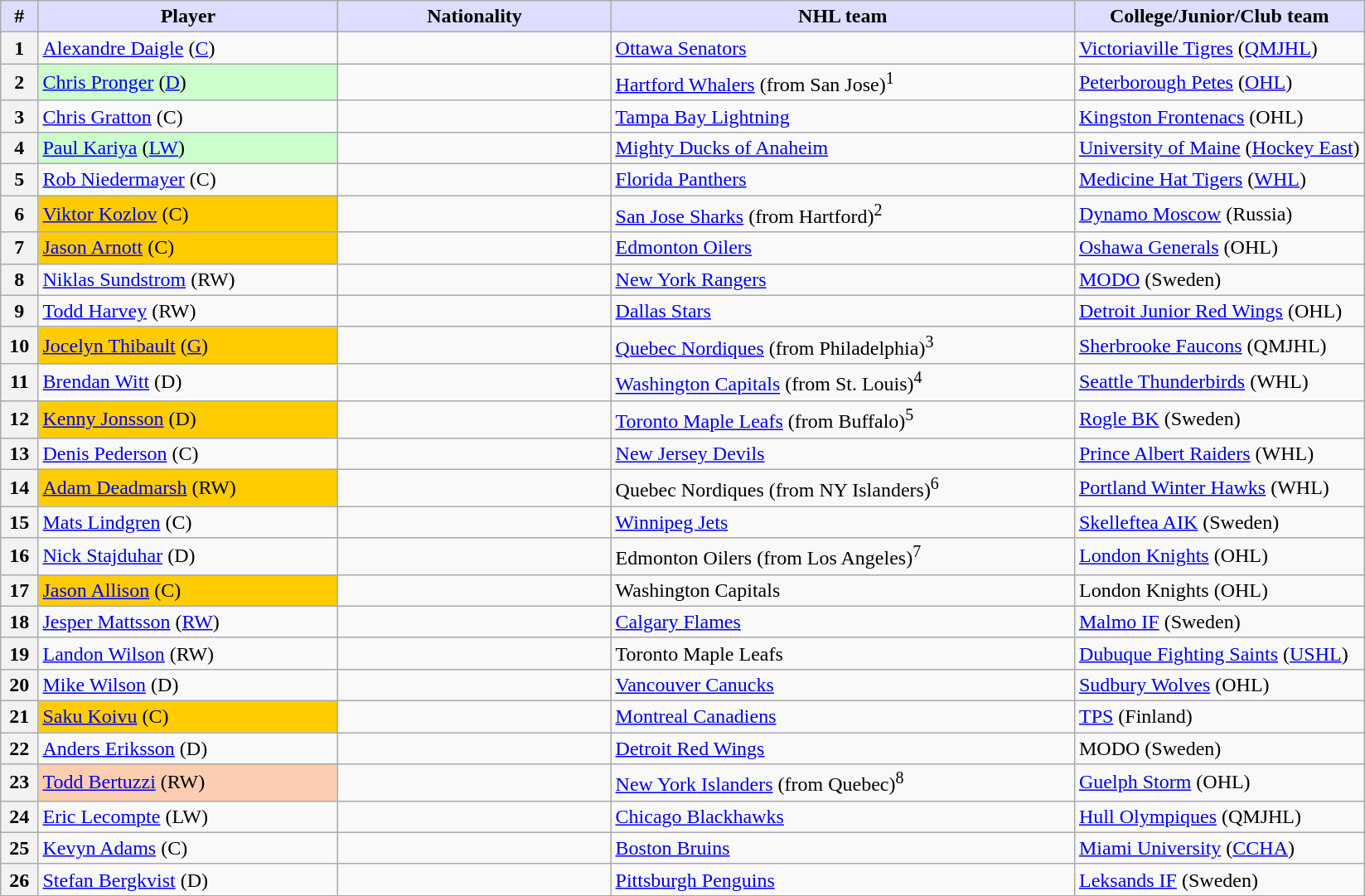<table class="wikitable">
<tr>
<th style="background:#ddf; width:2.75%;">#</th>
<th style="background:#ddf; width:22.0%;">Player</th>
<th style="background:#ddf; width:20.0%;">Nationality</th>
<th style="background:#ddf; width:34.0%;">NHL team</th>
<th style="background:#ddf; width:100.0%;">College/Junior/Club team</th>
</tr>
<tr>
<th>1</th>
<td><a href='#'>Alexandre Daigle</a> (<a href='#'>C</a>)</td>
<td></td>
<td><a href='#'>Ottawa Senators</a></td>
<td><a href='#'>Victoriaville Tigres</a> (<a href='#'>QMJHL</a>)</td>
</tr>
<tr>
<th>2</th>
<td bgcolor="#CCFFCC"><a href='#'>Chris Pronger</a> (<a href='#'>D</a>)</td>
<td></td>
<td><a href='#'>Hartford Whalers</a> (from San Jose)<sup>1</sup></td>
<td><a href='#'>Peterborough Petes</a> (<a href='#'>OHL</a>)</td>
</tr>
<tr>
<th>3</th>
<td><a href='#'>Chris Gratton</a> (C)</td>
<td></td>
<td><a href='#'>Tampa Bay Lightning</a></td>
<td><a href='#'>Kingston Frontenacs</a> (OHL)</td>
</tr>
<tr>
<th>4</th>
<td bgcolor="CCFFCC"><a href='#'>Paul Kariya</a> (<a href='#'>LW</a>)</td>
<td></td>
<td><a href='#'>Mighty Ducks of Anaheim</a></td>
<td><a href='#'>University of Maine</a> (<a href='#'>Hockey East</a>)</td>
</tr>
<tr>
<th>5</th>
<td><a href='#'>Rob Niedermayer</a> (C)</td>
<td></td>
<td><a href='#'>Florida Panthers</a></td>
<td><a href='#'>Medicine Hat Tigers</a> (<a href='#'>WHL</a>)</td>
</tr>
<tr>
<th>6</th>
<td bgcolor="#FFCC00"><a href='#'>Viktor Kozlov</a> (C)</td>
<td></td>
<td><a href='#'>San Jose Sharks</a> (from Hartford)<sup>2</sup></td>
<td><a href='#'>Dynamo Moscow</a> (Russia)</td>
</tr>
<tr>
<th>7</th>
<td bgcolor="#FFCC00"><a href='#'>Jason Arnott</a> (C)</td>
<td></td>
<td><a href='#'>Edmonton Oilers</a></td>
<td><a href='#'>Oshawa Generals</a> (OHL)</td>
</tr>
<tr>
<th>8</th>
<td><a href='#'>Niklas Sundstrom</a> (RW)</td>
<td></td>
<td><a href='#'>New York Rangers</a></td>
<td><a href='#'>MODO</a> (Sweden)</td>
</tr>
<tr>
<th>9</th>
<td><a href='#'>Todd Harvey</a> (RW)</td>
<td></td>
<td><a href='#'>Dallas Stars</a></td>
<td><a href='#'>Detroit Junior Red Wings</a> (OHL)</td>
</tr>
<tr>
<th>10</th>
<td bgcolor="#FFCC00"><a href='#'>Jocelyn Thibault</a> (<a href='#'>G</a>)</td>
<td></td>
<td><a href='#'>Quebec Nordiques</a> (from Philadelphia)<sup>3</sup></td>
<td><a href='#'>Sherbrooke Faucons</a> (QMJHL)</td>
</tr>
<tr>
<th>11</th>
<td><a href='#'>Brendan Witt</a> (D)</td>
<td></td>
<td><a href='#'>Washington Capitals</a> (from St. Louis)<sup>4</sup></td>
<td><a href='#'>Seattle Thunderbirds</a> (WHL)</td>
</tr>
<tr>
<th>12</th>
<td bgcolor="#FFCC00"><a href='#'>Kenny Jonsson</a> (D)</td>
<td></td>
<td><a href='#'>Toronto Maple Leafs</a>  (from Buffalo)<sup>5</sup></td>
<td><a href='#'>Rogle BK</a> (Sweden)</td>
</tr>
<tr>
<th>13</th>
<td><a href='#'>Denis Pederson</a> (C)</td>
<td></td>
<td><a href='#'>New Jersey Devils</a></td>
<td><a href='#'>Prince Albert Raiders</a> (WHL)</td>
</tr>
<tr>
<th>14</th>
<td bgcolor="#FFCC00"><a href='#'>Adam Deadmarsh</a> (RW)</td>
<td></td>
<td>Quebec Nordiques (from NY Islanders)<sup>6</sup></td>
<td><a href='#'>Portland Winter Hawks</a> (WHL)</td>
</tr>
<tr>
<th>15</th>
<td><a href='#'>Mats Lindgren</a> (C)</td>
<td></td>
<td><a href='#'>Winnipeg Jets</a></td>
<td><a href='#'>Skelleftea AIK</a> (Sweden)</td>
</tr>
<tr>
<th>16</th>
<td><a href='#'>Nick Stajduhar</a> (D)</td>
<td></td>
<td>Edmonton Oilers (from Los Angeles)<sup>7</sup></td>
<td><a href='#'>London Knights</a> (OHL)</td>
</tr>
<tr>
<th>17</th>
<td bgcolor="#FFCC00"><a href='#'>Jason Allison</a> (C)</td>
<td></td>
<td>Washington Capitals</td>
<td>London Knights (OHL)</td>
</tr>
<tr>
<th>18</th>
<td><a href='#'>Jesper Mattsson</a> (<a href='#'>RW</a>)</td>
<td></td>
<td><a href='#'>Calgary Flames</a></td>
<td><a href='#'>Malmo IF</a> (Sweden)</td>
</tr>
<tr>
<th>19</th>
<td><a href='#'>Landon Wilson</a> (RW)</td>
<td></td>
<td>Toronto Maple Leafs</td>
<td><a href='#'>Dubuque Fighting Saints</a> (<a href='#'>USHL</a>)</td>
</tr>
<tr>
<th>20</th>
<td><a href='#'>Mike Wilson</a> (D)</td>
<td></td>
<td><a href='#'>Vancouver Canucks</a></td>
<td><a href='#'>Sudbury Wolves</a> (OHL)</td>
</tr>
<tr>
<th>21</th>
<td bgcolor="#FFCC00"><a href='#'>Saku Koivu</a> (C)</td>
<td></td>
<td><a href='#'>Montreal Canadiens</a></td>
<td><a href='#'>TPS</a> (Finland)</td>
</tr>
<tr>
<th>22</th>
<td><a href='#'>Anders Eriksson</a> (D)</td>
<td></td>
<td><a href='#'>Detroit Red Wings</a></td>
<td>MODO (Sweden)</td>
</tr>
<tr>
<th>23</th>
<td bgcolor="#FBCEB1"><a href='#'>Todd Bertuzzi</a> (RW)</td>
<td></td>
<td><a href='#'>New York Islanders</a> (from Quebec)<sup>8</sup></td>
<td><a href='#'>Guelph Storm</a> (OHL)</td>
</tr>
<tr>
<th>24</th>
<td><a href='#'>Eric Lecompte</a> (LW)</td>
<td></td>
<td><a href='#'>Chicago Blackhawks</a></td>
<td><a href='#'>Hull Olympiques</a> (QMJHL)</td>
</tr>
<tr>
<th>25</th>
<td><a href='#'>Kevyn Adams</a> (C)</td>
<td></td>
<td><a href='#'>Boston Bruins</a></td>
<td><a href='#'>Miami University</a> (<a href='#'>CCHA</a>)</td>
</tr>
<tr>
<th>26</th>
<td><a href='#'>Stefan Bergkvist</a> (D)</td>
<td></td>
<td><a href='#'>Pittsburgh Penguins</a></td>
<td><a href='#'>Leksands IF</a> (Sweden)</td>
</tr>
</table>
